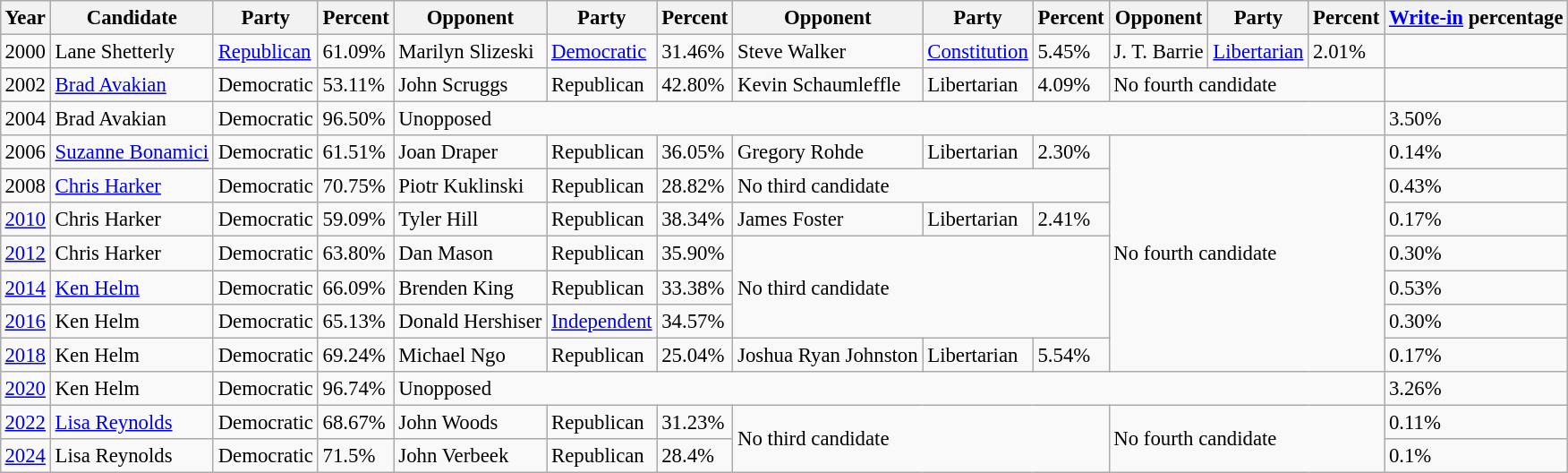<table class="wikitable sortable" style="margin:0.5em auto; font-size:95%;">
<tr>
<th>Year</th>
<th>Candidate</th>
<th>Party</th>
<th>Percent</th>
<th>Opponent</th>
<th>Party</th>
<th>Percent</th>
<th>Opponent</th>
<th>Party</th>
<th>Percent</th>
<th>Opponent</th>
<th>Party</th>
<th>Percent</th>
<th><a href='#'>Write-in</a> percentage</th>
</tr>
<tr>
<td>2000</td>
<td>Lane Shetterly</td>
<td><a href='#'>Republican</a></td>
<td>61.09%</td>
<td>Marilyn Slizeski</td>
<td><a href='#'>Democratic</a></td>
<td>31.46%</td>
<td>Steve Walker</td>
<td><a href='#'>Constitution</a></td>
<td>5.45%</td>
<td>J. T. Barrie</td>
<td><a href='#'>Libertarian</a></td>
<td>2.01%</td>
<td></td>
</tr>
<tr>
<td>2002</td>
<td><a href='#'>Brad Avakian</a></td>
<td>Democratic</td>
<td>53.11%</td>
<td>John Scruggs</td>
<td>Republican</td>
<td>42.80%</td>
<td>Kevin Schaumleffle</td>
<td>Libertarian</td>
<td>4.09%</td>
<td colspan="3">No fourth candidate</td>
<td></td>
</tr>
<tr>
<td>2004</td>
<td>Brad Avakian</td>
<td>Democratic</td>
<td>96.50%</td>
<td colspan="9">Unopposed</td>
<td>3.50%</td>
</tr>
<tr>
<td>2006</td>
<td><a href='#'>Suzanne Bonamici</a></td>
<td>Democratic</td>
<td>61.51%</td>
<td>Joan Draper</td>
<td>Republican</td>
<td>36.05%</td>
<td>Gregory Rohde</td>
<td>Libertarian</td>
<td>2.30%</td>
<td colspan="3" rowspan="7">No fourth candidate</td>
<td>0.14%</td>
</tr>
<tr>
<td>2008</td>
<td><a href='#'>Chris Harker</a></td>
<td>Democratic</td>
<td>70.75%</td>
<td>Piotr Kuklinski</td>
<td>Republican</td>
<td>28.82%</td>
<td colspan="3">No third candidate</td>
<td>0.43%</td>
</tr>
<tr>
<td><a href='#'>2010</a></td>
<td>Chris Harker</td>
<td>Democratic</td>
<td>59.09%</td>
<td>Tyler Hill</td>
<td>Republican</td>
<td>38.34%</td>
<td>James Foster</td>
<td>Libertarian</td>
<td>2.41%</td>
<td>0.17%</td>
</tr>
<tr>
<td><a href='#'>2012</a></td>
<td>Chris Harker</td>
<td>Democratic</td>
<td>63.80%</td>
<td>Dan Mason</td>
<td>Republican</td>
<td>35.90%</td>
<td colspan="3" rowspan="3">No third candidate</td>
<td>0.30%</td>
</tr>
<tr>
<td><a href='#'>2014</a></td>
<td><a href='#'>Ken Helm</a></td>
<td>Democratic</td>
<td>66.09%</td>
<td>Brenden King</td>
<td>Republican</td>
<td>33.38%</td>
<td>0.53%</td>
</tr>
<tr>
<td><a href='#'>2016</a></td>
<td>Ken Helm</td>
<td>Democratic</td>
<td>65.13%</td>
<td>Donald Hershiser</td>
<td><a href='#'>Independent</a></td>
<td>34.57%</td>
<td>0.30%</td>
</tr>
<tr>
<td><a href='#'>2018</a></td>
<td>Ken Helm</td>
<td>Democratic</td>
<td>69.24%</td>
<td>Michael Ngo</td>
<td>Republican</td>
<td>25.04%</td>
<td>Joshua Ryan Johnston</td>
<td>Libertarian</td>
<td>5.54%</td>
<td>0.17%</td>
</tr>
<tr>
<td><a href='#'>2020</a></td>
<td>Ken Helm</td>
<td>Democratic</td>
<td>96.74%</td>
<td colspan="9">Unopposed</td>
<td>3.26%</td>
</tr>
<tr>
<td><a href='#'>2022</a></td>
<td><a href='#'>Lisa Reynolds</a></td>
<td>Democratic</td>
<td>68.67%</td>
<td>John Woods</td>
<td>Republican</td>
<td>31.23%</td>
<td colspan="3" rowspan="2">No third candidate</td>
<td colspan="3" rowspan="2">No fourth candidate</td>
<td>0.11%</td>
</tr>
<tr>
<td><a href='#'>2024</a></td>
<td>Lisa Reynolds</td>
<td>Democratic</td>
<td>71.5%</td>
<td>John Verbeek</td>
<td>Republican</td>
<td>28.4%</td>
<td>0.1%</td>
</tr>
</table>
